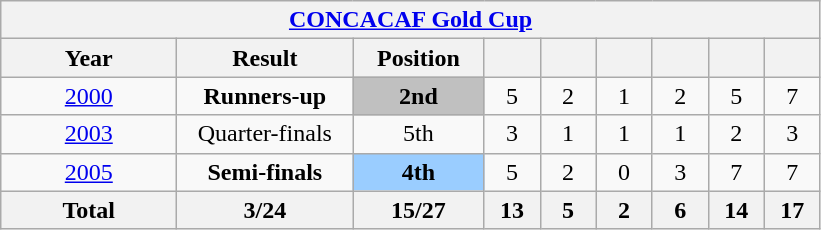<table class="wikitable" style="text-align: center;">
<tr>
<th colspan=9><a href='#'>CONCACAF Gold Cup</a></th>
</tr>
<tr>
<th style="width:110px;">Year</th>
<th style="width:110px;">Result</th>
<th style="width:80px;">Position</th>
<th style="width:30px;"></th>
<th style="width:30px;"></th>
<th style="width:30px;"></th>
<th style="width:30px;"></th>
<th style="width:30px;"></th>
<th style="width:30px;"></th>
</tr>
<tr>
<td> <a href='#'>2000</a></td>
<td><strong>Runners-up</strong></td>
<td style="background:silver;"><strong>2nd</strong></td>
<td>5</td>
<td>2</td>
<td>1</td>
<td>2</td>
<td>5</td>
<td>7</td>
</tr>
<tr>
<td>  <a href='#'>2003</a></td>
<td>Quarter-finals</td>
<td>5th</td>
<td>3</td>
<td>1</td>
<td>1</td>
<td>1</td>
<td>2</td>
<td>3</td>
</tr>
<tr>
<td> <a href='#'>2005</a></td>
<td><strong>Semi-finals</strong></td>
<td style="background:#9acdff;"><strong>4th</strong></td>
<td>5</td>
<td>2</td>
<td>0</td>
<td>3</td>
<td>7</td>
<td>7</td>
</tr>
<tr>
<th><strong>Total</strong></th>
<th><strong>3/24</strong></th>
<th><strong>15/27</strong></th>
<th><strong>13</strong></th>
<th><strong>5</strong></th>
<th><strong>2</strong></th>
<th><strong>6</strong></th>
<th><strong>14</strong></th>
<th><strong>17</strong></th>
</tr>
</table>
